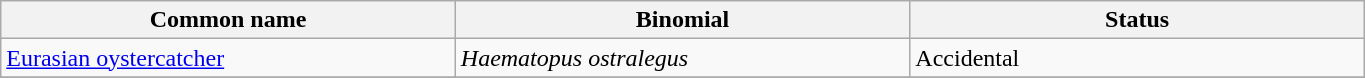<table width=72% class="wikitable">
<tr>
<th width=24%>Common name</th>
<th width=24%>Binomial</th>
<th width=24%>Status</th>
</tr>
<tr>
<td><a href='#'>Eurasian oystercatcher</a></td>
<td><em>Haematopus ostralegus</em></td>
<td>Accidental</td>
</tr>
<tr>
</tr>
</table>
